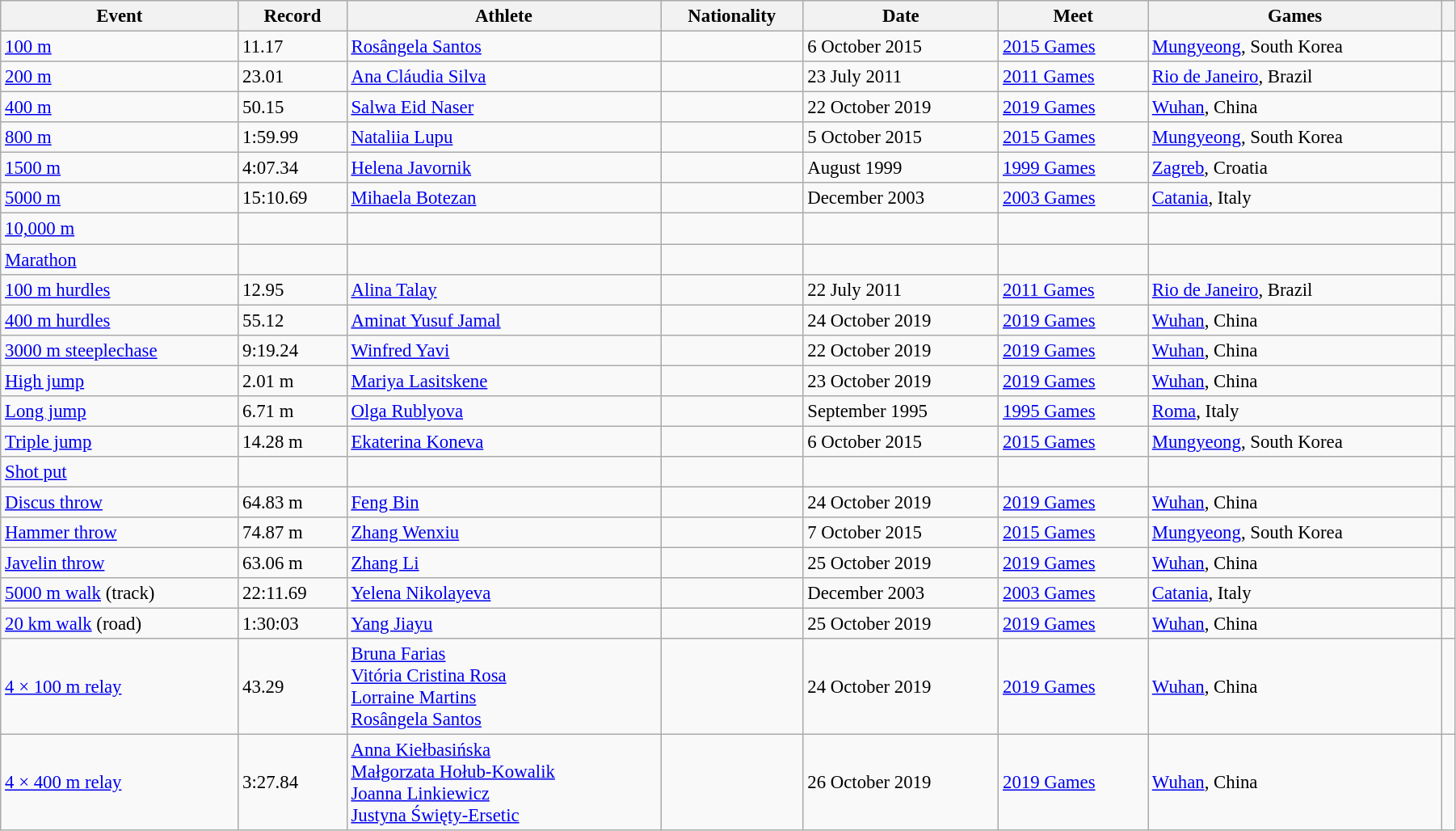<table class="wikitable" style="font-size:95%; width: 95%;">
<tr>
<th>Event</th>
<th>Record</th>
<th>Athlete</th>
<th>Nationality</th>
<th>Date</th>
<th>Meet</th>
<th>Games</th>
<th></th>
</tr>
<tr>
<td><a href='#'>100 m</a></td>
<td>11.17 </td>
<td><a href='#'>Rosângela Santos</a></td>
<td></td>
<td>6 October 2015</td>
<td><a href='#'>2015 Games</a></td>
<td> <a href='#'>Mungyeong</a>, South Korea</td>
<td></td>
</tr>
<tr>
<td><a href='#'>200 m</a></td>
<td>23.01 </td>
<td><a href='#'>Ana Cláudia Silva</a></td>
<td></td>
<td>23 July 2011</td>
<td><a href='#'>2011 Games</a></td>
<td> <a href='#'>Rio de Janeiro</a>, Brazil</td>
<td></td>
</tr>
<tr>
<td><a href='#'>400 m</a></td>
<td>50.15</td>
<td><a href='#'>Salwa Eid Naser</a></td>
<td></td>
<td>22 October 2019</td>
<td><a href='#'>2019 Games</a></td>
<td> <a href='#'>Wuhan</a>, China</td>
<td></td>
</tr>
<tr>
<td><a href='#'>800 m</a></td>
<td>1:59.99</td>
<td><a href='#'>Nataliia Lupu</a></td>
<td></td>
<td>5 October 2015</td>
<td><a href='#'>2015 Games</a></td>
<td> <a href='#'>Mungyeong</a>, South Korea</td>
<td></td>
</tr>
<tr>
<td><a href='#'>1500 m</a></td>
<td>4:07.34</td>
<td><a href='#'>Helena Javornik</a></td>
<td></td>
<td>August 1999</td>
<td><a href='#'>1999 Games</a></td>
<td> <a href='#'>Zagreb</a>, Croatia</td>
<td></td>
</tr>
<tr>
<td><a href='#'>5000 m</a></td>
<td>15:10.69</td>
<td><a href='#'>Mihaela Botezan</a></td>
<td></td>
<td>December 2003</td>
<td><a href='#'>2003 Games</a></td>
<td> <a href='#'>Catania</a>, Italy</td>
<td></td>
</tr>
<tr>
<td><a href='#'>10,000 m</a></td>
<td></td>
<td></td>
<td></td>
<td></td>
<td></td>
<td></td>
<td></td>
</tr>
<tr>
<td><a href='#'>Marathon</a></td>
<td></td>
<td></td>
<td></td>
<td></td>
<td></td>
<td></td>
<td></td>
</tr>
<tr>
<td><a href='#'>100 m hurdles</a></td>
<td>12.95 </td>
<td><a href='#'>Alina Talay</a></td>
<td></td>
<td>22 July 2011</td>
<td><a href='#'>2011 Games</a></td>
<td> <a href='#'>Rio de Janeiro</a>, Brazil</td>
<td></td>
</tr>
<tr>
<td><a href='#'>400 m hurdles</a></td>
<td>55.12</td>
<td><a href='#'>Aminat Yusuf Jamal</a></td>
<td></td>
<td>24 October 2019</td>
<td><a href='#'>2019 Games</a></td>
<td> <a href='#'>Wuhan</a>, China</td>
<td></td>
</tr>
<tr>
<td><a href='#'>3000 m steeplechase</a></td>
<td>9:19.24</td>
<td><a href='#'>Winfred Yavi</a></td>
<td></td>
<td>22 October 2019</td>
<td><a href='#'>2019 Games</a></td>
<td> <a href='#'>Wuhan</a>, China</td>
<td></td>
</tr>
<tr>
<td><a href='#'>High jump</a></td>
<td>2.01 m</td>
<td><a href='#'>Mariya Lasitskene</a></td>
<td></td>
<td>23 October 2019</td>
<td><a href='#'>2019 Games</a></td>
<td> <a href='#'>Wuhan</a>, China</td>
<td></td>
</tr>
<tr>
<td><a href='#'>Long jump</a></td>
<td>6.71 m</td>
<td><a href='#'>Olga Rublyova</a></td>
<td></td>
<td>September 1995</td>
<td><a href='#'>1995 Games</a></td>
<td> <a href='#'>Roma</a>, Italy</td>
<td></td>
</tr>
<tr>
<td><a href='#'>Triple jump</a></td>
<td>14.28 m </td>
<td><a href='#'>Ekaterina Koneva</a></td>
<td></td>
<td>6 October 2015</td>
<td><a href='#'>2015 Games</a></td>
<td> <a href='#'>Mungyeong</a>, South Korea</td>
<td></td>
</tr>
<tr>
<td><a href='#'>Shot put</a></td>
<td></td>
<td></td>
<td></td>
<td></td>
<td></td>
<td></td>
<td></td>
</tr>
<tr>
<td><a href='#'>Discus throw</a></td>
<td>64.83 m</td>
<td><a href='#'>Feng Bin</a></td>
<td></td>
<td>24 October 2019</td>
<td><a href='#'>2019 Games</a></td>
<td> <a href='#'>Wuhan</a>, China</td>
<td></td>
</tr>
<tr>
<td><a href='#'>Hammer throw</a></td>
<td>74.87 m</td>
<td><a href='#'>Zhang Wenxiu</a></td>
<td></td>
<td>7 October 2015</td>
<td><a href='#'>2015 Games</a></td>
<td> <a href='#'>Mungyeong</a>, South Korea</td>
<td></td>
</tr>
<tr>
<td><a href='#'>Javelin throw</a></td>
<td>63.06 m</td>
<td><a href='#'>Zhang Li</a></td>
<td></td>
<td>25 October 2019</td>
<td><a href='#'>2019 Games</a></td>
<td> <a href='#'>Wuhan</a>, China</td>
<td></td>
</tr>
<tr>
<td><a href='#'>5000 m walk</a> (track)</td>
<td>22:11.69</td>
<td><a href='#'>Yelena Nikolayeva</a></td>
<td></td>
<td>December 2003</td>
<td><a href='#'>2003 Games</a></td>
<td> <a href='#'>Catania</a>, Italy</td>
<td></td>
</tr>
<tr>
<td><a href='#'>20 km walk</a> (road)</td>
<td>1:30:03</td>
<td><a href='#'>Yang Jiayu</a></td>
<td></td>
<td>25 October 2019</td>
<td><a href='#'>2019 Games</a></td>
<td> <a href='#'>Wuhan</a>, China</td>
<td></td>
</tr>
<tr>
<td><a href='#'>4 × 100 m relay</a></td>
<td>43.29</td>
<td><a href='#'>Bruna Farias</a><br><a href='#'>Vitória Cristina Rosa</a><br><a href='#'>Lorraine Martins</a><br><a href='#'>Rosângela Santos</a></td>
<td></td>
<td>24 October 2019</td>
<td><a href='#'>2019 Games</a></td>
<td> <a href='#'>Wuhan</a>, China</td>
<td></td>
</tr>
<tr>
<td><a href='#'>4 × 400 m relay</a></td>
<td>3:27.84</td>
<td><a href='#'>Anna Kiełbasińska</a><br><a href='#'>Małgorzata Hołub-Kowalik</a><br><a href='#'>Joanna Linkiewicz</a><br><a href='#'>Justyna Święty-Ersetic</a></td>
<td></td>
<td>26 October 2019</td>
<td><a href='#'>2019 Games</a></td>
<td> <a href='#'>Wuhan</a>, China</td>
<td></td>
</tr>
</table>
